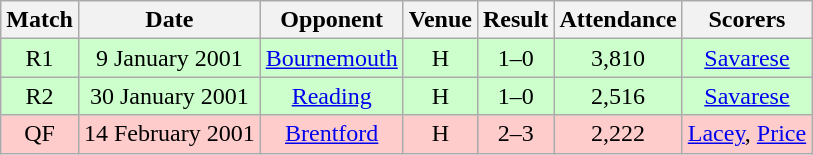<table class="wikitable" style="font-size:100%; text-align:center">
<tr>
<th>Match</th>
<th>Date</th>
<th>Opponent</th>
<th>Venue</th>
<th>Result</th>
<th>Attendance</th>
<th>Scorers</th>
</tr>
<tr style="background: #CCFFCC;">
<td>R1</td>
<td>9 January 2001</td>
<td><a href='#'>Bournemouth</a></td>
<td>H</td>
<td>1–0</td>
<td>3,810</td>
<td><a href='#'>Savarese</a></td>
</tr>
<tr style="background: #CCFFCC;">
<td>R2</td>
<td>30 January 2001</td>
<td><a href='#'>Reading</a></td>
<td>H</td>
<td>1–0</td>
<td>2,516</td>
<td><a href='#'>Savarese</a></td>
</tr>
<tr style="background: #FFCCCC;">
<td>QF</td>
<td>14 February 2001</td>
<td><a href='#'>Brentford</a></td>
<td>H</td>
<td>2–3</td>
<td>2,222</td>
<td><a href='#'>Lacey</a>, <a href='#'>Price</a></td>
</tr>
</table>
